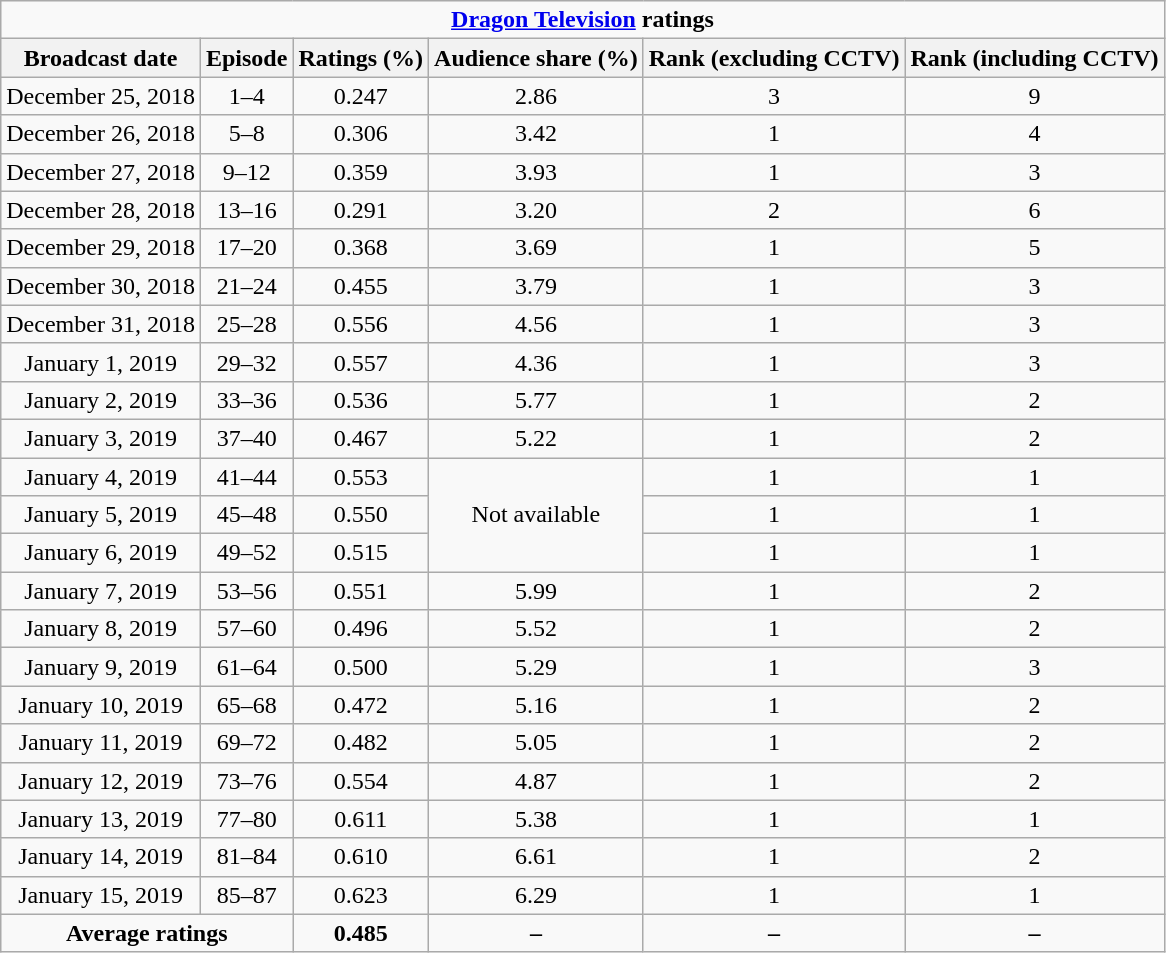<table class="wikitable sortable mw-collapsible jquery-tablesorter" style="text-align:center">
<tr>
<td colspan="6"><strong><a href='#'>Dragon Television</a> ratings</strong></td>
</tr>
<tr>
<th>Broadcast date</th>
<th>Episode</th>
<th>Ratings (%)</th>
<th>Audience share (%)</th>
<th>Rank (excluding CCTV)</th>
<th>Rank (including CCTV)</th>
</tr>
<tr>
<td>December  25, 2018</td>
<td>1–4</td>
<td>0.247</td>
<td>2.86</td>
<td>3</td>
<td>9</td>
</tr>
<tr>
<td>December 26, 2018</td>
<td>5–8</td>
<td>0.306</td>
<td>3.42</td>
<td>1</td>
<td>4</td>
</tr>
<tr>
<td>December 27, 2018</td>
<td>9–12</td>
<td>0.359</td>
<td>3.93</td>
<td>1</td>
<td>3</td>
</tr>
<tr>
<td>December  28, 2018</td>
<td>13–16</td>
<td>0.291</td>
<td>3.20</td>
<td>2</td>
<td>6</td>
</tr>
<tr>
<td>December 29, 2018</td>
<td>17–20</td>
<td>0.368</td>
<td>3.69</td>
<td>1</td>
<td>5</td>
</tr>
<tr>
<td>December 30, 2018</td>
<td>21–24</td>
<td>0.455</td>
<td>3.79</td>
<td>1</td>
<td>3</td>
</tr>
<tr>
<td>December 31, 2018</td>
<td>25–28</td>
<td>0.556</td>
<td>4.56</td>
<td>1</td>
<td>3</td>
</tr>
<tr>
<td>January 1, 2019</td>
<td>29–32</td>
<td>0.557</td>
<td>4.36</td>
<td>1</td>
<td>3</td>
</tr>
<tr>
<td>January 2, 2019</td>
<td>33–36</td>
<td>0.536</td>
<td>5.77</td>
<td>1</td>
<td>2</td>
</tr>
<tr>
<td>January 3, 2019</td>
<td>37–40</td>
<td>0.467</td>
<td>5.22</td>
<td>1</td>
<td>2</td>
</tr>
<tr>
<td>January 4, 2019</td>
<td>41–44</td>
<td>0.553</td>
<td colspan="1" rowspan="3">Not available</td>
<td>1</td>
<td>1</td>
</tr>
<tr>
<td>January 5, 2019</td>
<td>45–48</td>
<td>0.550</td>
<td>1</td>
<td>1</td>
</tr>
<tr>
<td>January 6, 2019</td>
<td>49–52</td>
<td>0.515</td>
<td>1</td>
<td>1</td>
</tr>
<tr>
<td>January 7, 2019</td>
<td>53–56</td>
<td>0.551</td>
<td>5.99</td>
<td>1</td>
<td>2</td>
</tr>
<tr>
<td>January 8, 2019</td>
<td>57–60</td>
<td>0.496</td>
<td>5.52</td>
<td>1</td>
<td>2</td>
</tr>
<tr>
<td>January 9, 2019</td>
<td>61–64</td>
<td>0.500</td>
<td>5.29</td>
<td>1</td>
<td>3</td>
</tr>
<tr>
<td>January 10, 2019</td>
<td>65–68</td>
<td>0.472</td>
<td>5.16</td>
<td>1</td>
<td>2</td>
</tr>
<tr>
<td>January 11, 2019</td>
<td>69–72</td>
<td>0.482</td>
<td>5.05</td>
<td>1</td>
<td>2</td>
</tr>
<tr>
<td>January 12, 2019</td>
<td>73–76</td>
<td>0.554</td>
<td>4.87</td>
<td>1</td>
<td>2</td>
</tr>
<tr>
<td>January 13, 2019</td>
<td>77–80</td>
<td>0.611</td>
<td>5.38</td>
<td>1</td>
<td>1</td>
</tr>
<tr>
<td>January 14, 2019</td>
<td>81–84</td>
<td>0.610</td>
<td>6.61</td>
<td>1</td>
<td>2</td>
</tr>
<tr>
<td>January 15, 2019</td>
<td>85–87</td>
<td>0.623</td>
<td>6.29</td>
<td>1</td>
<td>1</td>
</tr>
<tr>
<td colspan="2" rowspan="1"><strong>Average ratings</strong></td>
<td><strong>0.485</strong></td>
<td><strong>–</strong></td>
<td><strong>–</strong></td>
<td><strong>–</strong></td>
</tr>
</table>
